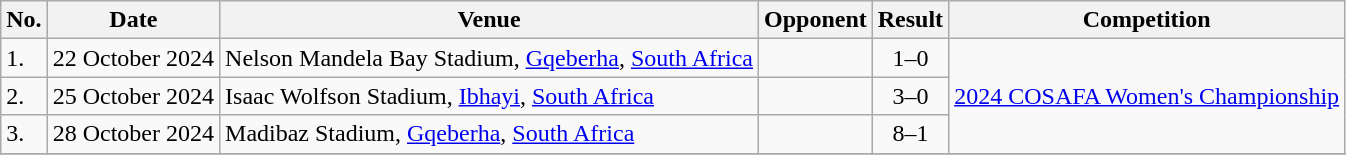<table class="wikitable">
<tr>
<th>No.</th>
<th>Date</th>
<th>Venue</th>
<th>Opponent</th>
<th>Result</th>
<th>Competition</th>
</tr>
<tr>
<td>1.</td>
<td>22 October 2024</td>
<td>Nelson Mandela Bay Stadium, <a href='#'>Gqeberha</a>, <a href='#'>South Africa</a></td>
<td></td>
<td align="center">1–0</td>
<td rowspan="3"><a href='#'>2024 COSAFA Women's Championship</a></td>
</tr>
<tr>
<td>2.</td>
<td>25 October 2024</td>
<td>Isaac Wolfson Stadium, <a href='#'>Ibhayi</a>, <a href='#'>South Africa</a></td>
<td></td>
<td align="center">3–0</td>
</tr>
<tr>
<td>3.</td>
<td>28 October 2024</td>
<td>Madibaz Stadium, <a href='#'>Gqeberha</a>, <a href='#'>South Africa</a></td>
<td></td>
<td align="center">8–1</td>
</tr>
<tr>
</tr>
</table>
